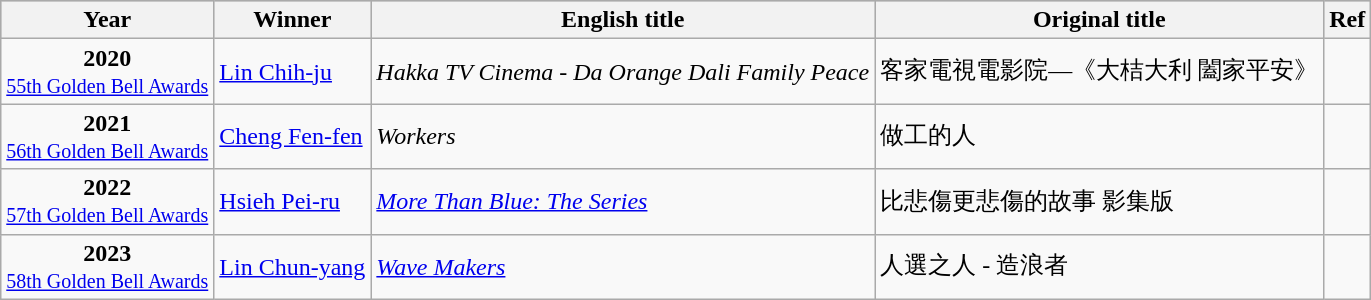<table class="wikitable sortable">
<tr style="background:#bebebe;">
<th>Year</th>
<th>Winner</th>
<th>English title</th>
<th>Original title</th>
<th>Ref</th>
</tr>
<tr>
<td style="text-align:center"><strong>2020</strong> <br> <small><a href='#'>55th Golden Bell Awards</a></small></td>
<td><a href='#'>Lin Chih-ju</a></td>
<td><em>Hakka TV Cinema - Da Orange Dali Family Peace</em></td>
<td>客家電視電影院—《大桔大利 闔家平安》</td>
<td></td>
</tr>
<tr>
<td style="text-align:center"><strong>2021</strong> <br> <small><a href='#'>56th Golden Bell Awards</a></small></td>
<td><a href='#'>Cheng Fen-fen</a></td>
<td><em>Workers</em></td>
<td>做工的人</td>
<td></td>
</tr>
<tr>
<td style="text-align:center"><strong>2022</strong> <br> <small><a href='#'>57th Golden Bell Awards</a></small></td>
<td><a href='#'>Hsieh Pei-ru</a></td>
<td><em><a href='#'>More Than Blue: The Series </a></em></td>
<td>比悲傷更悲傷的故事 影集版</td>
<td></td>
</tr>
<tr>
<td style="text-align:center"><strong>2023</strong> <br> <small><a href='#'>58th Golden Bell Awards</a></small></td>
<td><a href='#'>Lin Chun-yang</a></td>
<td><em><a href='#'>Wave Makers</a></em></td>
<td>人選之人 - 造浪者</td>
<td></td>
</tr>
</table>
